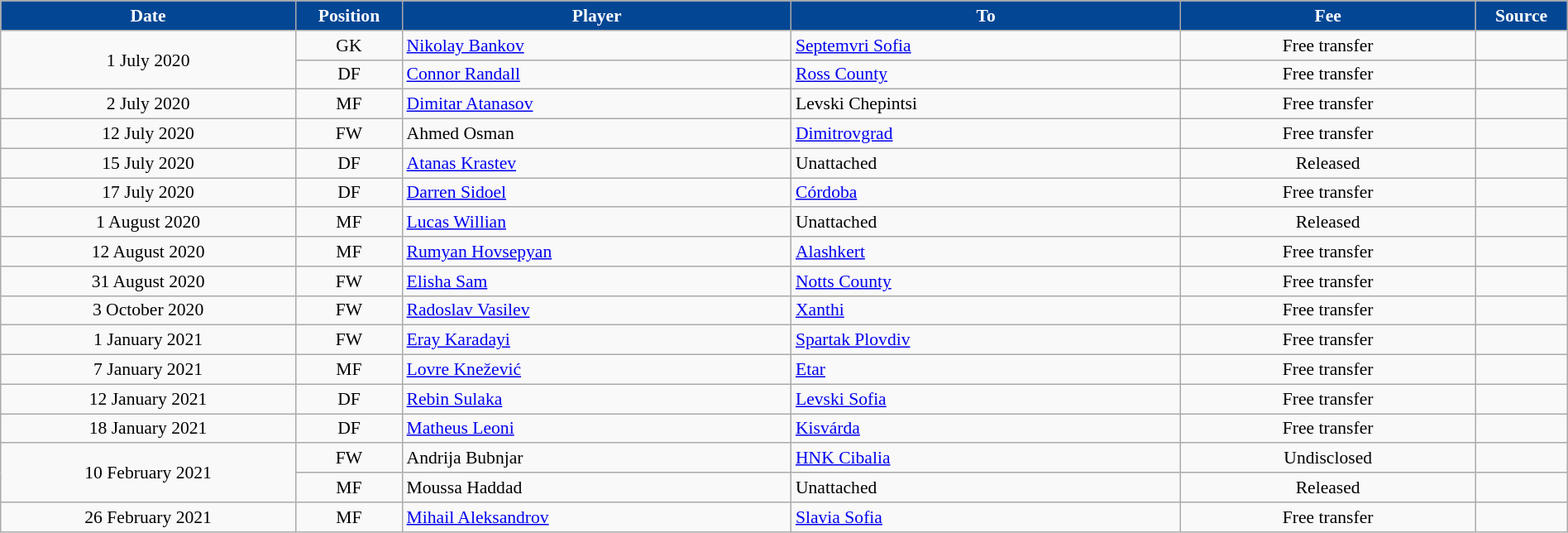<table class="wikitable sortable"  style="text-align:center; font-size:90%; width:100%;">
<tr>
<th scope="col" style="background-color:#034694;color:#FFFFFF; width:150px;">Date</th>
<th scope="col" style="background-color:#034694;color:#FFFFFF; width:50px;">Position</th>
<th scope="col" style="background-color:#034694;color:#FFFFFF; width:200px;">Player</th>
<th scope="col" style="background-color:#034694;color:#FFFFFF; width:200px;">To</th>
<th scope="col" style="background-color:#034694;color:#FFFFFF; width:150px;" data-sort-type="currency">Fee</th>
<th scope="col" class="unsortable" style="background-color:#034694;color:#FFFFFF; width:25px;">Source</th>
</tr>
<tr>
<td rowspan=2>1 July 2020</td>
<td>GK</td>
<td align=left> <a href='#'>Nikolay Bankov</a></td>
<td align=left> <a href='#'>Septemvri Sofia</a></td>
<td>Free transfer</td>
<td></td>
</tr>
<tr>
<td>DF</td>
<td align=left> <a href='#'>Connor Randall</a></td>
<td align=left> <a href='#'>Ross County</a></td>
<td>Free transfer</td>
<td></td>
</tr>
<tr>
<td>2 July 2020</td>
<td>MF</td>
<td align=left> <a href='#'>Dimitar Atanasov</a></td>
<td align=left> Levski Chepintsi</td>
<td>Free transfer</td>
<td></td>
</tr>
<tr>
<td>12 July 2020</td>
<td>FW</td>
<td align=left> Ahmed Osman</td>
<td align=left> <a href='#'>Dimitrovgrad</a></td>
<td>Free transfer</td>
<td></td>
</tr>
<tr>
<td>15 July 2020</td>
<td>DF</td>
<td align=left> <a href='#'>Atanas Krastev</a></td>
<td align=left>Unattached</td>
<td>Released</td>
<td></td>
</tr>
<tr>
<td>17 July 2020</td>
<td>DF</td>
<td align=left> <a href='#'>Darren Sidoel</a></td>
<td align=left> <a href='#'>Córdoba</a></td>
<td>Free transfer</td>
<td></td>
</tr>
<tr>
<td>1 August 2020</td>
<td>MF</td>
<td align=left> <a href='#'>Lucas Willian</a></td>
<td align=left>Unattached</td>
<td>Released</td>
<td></td>
</tr>
<tr>
<td>12 August 2020</td>
<td>MF</td>
<td align=left> <a href='#'>Rumyan Hovsepyan</a></td>
<td align=left> <a href='#'>Alashkert</a></td>
<td>Free transfer</td>
<td></td>
</tr>
<tr>
<td>31 August 2020</td>
<td>FW</td>
<td align=left> <a href='#'>Elisha Sam</a></td>
<td align=left> <a href='#'>Notts County</a></td>
<td>Free transfer</td>
<td></td>
</tr>
<tr>
<td>3 October 2020</td>
<td>FW</td>
<td align=left> <a href='#'>Radoslav Vasilev</a></td>
<td align=left> <a href='#'>Xanthi</a></td>
<td>Free transfer</td>
<td></td>
</tr>
<tr>
<td>1 January 2021</td>
<td>FW</td>
<td align=left> <a href='#'>Eray Karadayi</a></td>
<td align=left> <a href='#'>Spartak Plovdiv</a></td>
<td>Free transfer</td>
<td></td>
</tr>
<tr>
<td>7 January 2021</td>
<td>MF</td>
<td align=left> <a href='#'>Lovre Knežević</a></td>
<td align=left> <a href='#'>Etar</a></td>
<td>Free transfer</td>
<td></td>
</tr>
<tr>
<td>12 January 2021</td>
<td>DF</td>
<td align=left> <a href='#'>Rebin Sulaka</a></td>
<td align=left> <a href='#'>Levski Sofia</a></td>
<td>Free transfer</td>
<td></td>
</tr>
<tr>
<td>18 January 2021</td>
<td>DF</td>
<td align=left> <a href='#'>Matheus Leoni</a></td>
<td align=left> <a href='#'>Kisvárda</a></td>
<td>Free transfer</td>
<td></td>
</tr>
<tr>
<td rowspan=2>10 February 2021</td>
<td>FW</td>
<td align=left> Andrija Bubnjar</td>
<td align=left> <a href='#'>HNK Cibalia</a></td>
<td>Undisclosed</td>
<td></td>
</tr>
<tr>
<td>MF</td>
<td align=left> Moussa Haddad</td>
<td align=left>Unattached</td>
<td>Released</td>
<td></td>
</tr>
<tr>
<td>26 February 2021</td>
<td>MF</td>
<td align=left> <a href='#'>Mihail Aleksandrov</a></td>
<td align=left> <a href='#'>Slavia Sofia</a></td>
<td>Free transfer</td>
<td></td>
</tr>
</table>
